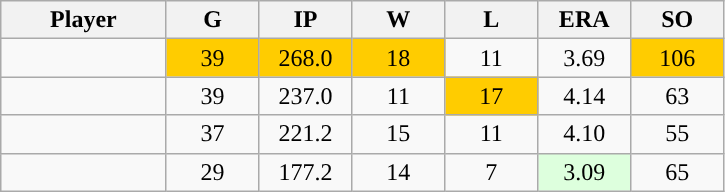<table class="wikitable sortable">
<tr>
<th bgcolor="#DDDDFF" width="16%">Player</th>
<th bgcolor="#DDDDFF" width="9%">G</th>
<th bgcolor="#DDDDFF" width="9%">IP</th>
<th bgcolor="#DDDDFF" width="9%">W</th>
<th bgcolor="#DDDDFF" width="9%">L</th>
<th bgcolor="#DDDDFF" width="9%">ERA</th>
<th bgcolor="#DDDDFF" width="9%">SO</th>
</tr>
<tr align="center">
<td></td>
<td style="background:#fc0;">39</td>
<td style="background:#fc0;">268.0</td>
<td style="background:#fc0;">18</td>
<td>11</td>
<td>3.69</td>
<td style="background:#fc0;">106</td>
</tr>
<tr align="center">
<td></td>
<td>39</td>
<td>237.0</td>
<td>11</td>
<td style="background:#fc0;">17</td>
<td>4.14</td>
<td>63</td>
</tr>
<tr align="center">
<td></td>
<td>37</td>
<td>221.2</td>
<td>15</td>
<td>11</td>
<td>4.10</td>
<td>55</td>
</tr>
<tr align="center">
<td></td>
<td>29</td>
<td>177.2</td>
<td>14</td>
<td>7</td>
<td style="background:#DDFFDD;">3.09</td>
<td>65</td>
</tr>
</table>
